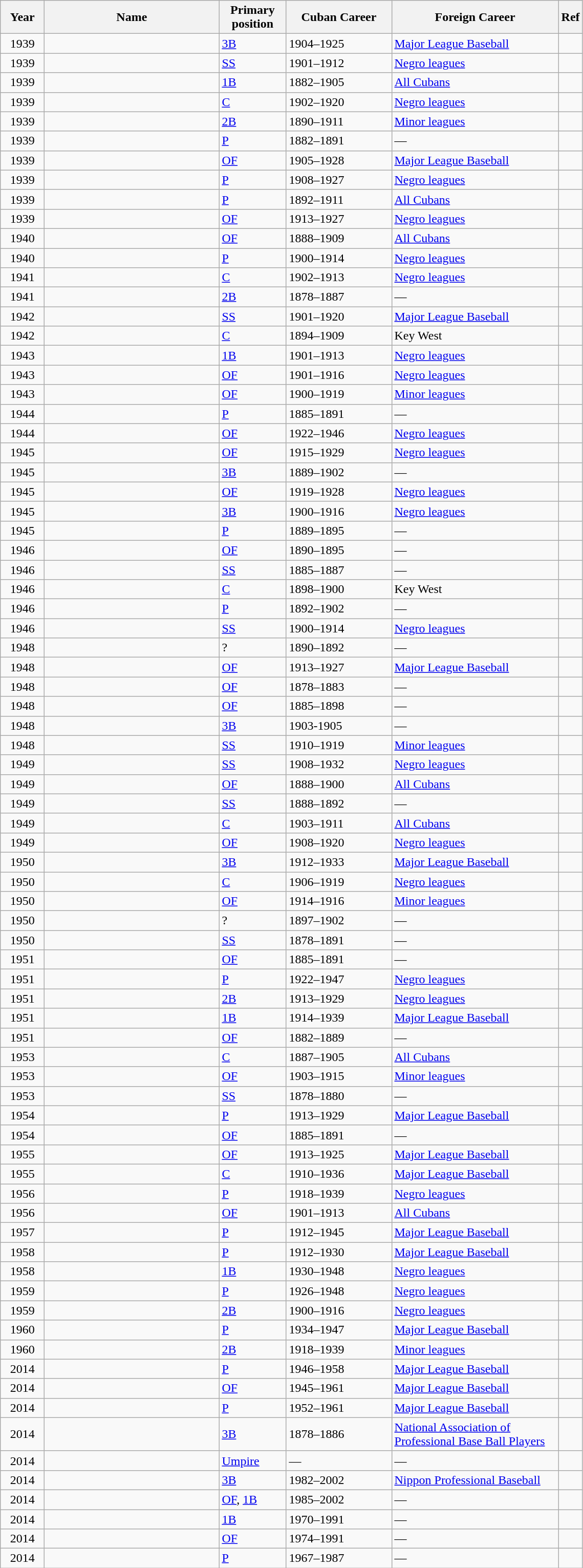<table class="wikitable sortable">
<tr>
<th width="50">Year</th>
<th width="220">Name</th>
<th width="80">Primary<br>position</th>
<th width="130">Cuban Career</th>
<th width="210">Foreign Career</th>
<th class="unsortable">Ref</th>
</tr>
<tr>
<td align="center">1939</td>
<td></td>
<td><a href='#'>3B</a></td>
<td>1904–1925</td>
<td><a href='#'>Major League Baseball</a></td>
<td></td>
</tr>
<tr>
<td align="center">1939</td>
<td></td>
<td><a href='#'>SS</a></td>
<td>1901–1912</td>
<td><a href='#'>Negro leagues</a></td>
<td></td>
</tr>
<tr>
<td align="center">1939</td>
<td></td>
<td><a href='#'>1B</a></td>
<td>1882–1905</td>
<td><a href='#'>All Cubans</a></td>
<td></td>
</tr>
<tr>
<td align="center">1939</td>
<td></td>
<td><a href='#'>C</a></td>
<td>1902–1920</td>
<td><a href='#'>Negro leagues</a></td>
<td></td>
</tr>
<tr>
<td align="center">1939</td>
<td></td>
<td><a href='#'>2B</a></td>
<td>1890–1911</td>
<td><a href='#'>Minor leagues</a></td>
<td></td>
</tr>
<tr>
<td align="center">1939</td>
<td></td>
<td><a href='#'>P</a></td>
<td>1882–1891</td>
<td>—</td>
<td></td>
</tr>
<tr>
<td align="center">1939</td>
<td></td>
<td><a href='#'>OF</a></td>
<td>1905–1928</td>
<td><a href='#'>Major League Baseball</a></td>
<td></td>
</tr>
<tr>
<td align="center">1939</td>
<td></td>
<td><a href='#'>P</a></td>
<td>1908–1927</td>
<td><a href='#'>Negro leagues</a></td>
<td></td>
</tr>
<tr>
<td align="center">1939</td>
<td></td>
<td><a href='#'>P</a></td>
<td>1892–1911</td>
<td><a href='#'>All Cubans</a></td>
<td></td>
</tr>
<tr>
<td align="center">1939</td>
<td></td>
<td><a href='#'>OF</a></td>
<td>1913–1927</td>
<td><a href='#'>Negro leagues</a></td>
<td></td>
</tr>
<tr>
<td align="center">1940</td>
<td></td>
<td><a href='#'>OF</a></td>
<td>1888–1909</td>
<td><a href='#'>All Cubans</a></td>
<td></td>
</tr>
<tr>
<td align="center">1940</td>
<td></td>
<td><a href='#'>P</a></td>
<td>1900–1914</td>
<td><a href='#'>Negro leagues</a></td>
<td></td>
</tr>
<tr>
<td align="center">1941</td>
<td></td>
<td><a href='#'>C</a></td>
<td>1902–1913</td>
<td><a href='#'>Negro leagues</a></td>
<td></td>
</tr>
<tr>
<td align="center">1941</td>
<td></td>
<td><a href='#'>2B</a></td>
<td>1878–1887</td>
<td>—</td>
<td></td>
</tr>
<tr>
<td align="center">1942</td>
<td></td>
<td><a href='#'>SS</a></td>
<td>1901–1920</td>
<td><a href='#'>Major League Baseball</a></td>
<td></td>
</tr>
<tr>
<td align="center">1942</td>
<td></td>
<td><a href='#'>C</a></td>
<td>1894–1909</td>
<td>Key West</td>
<td></td>
</tr>
<tr>
<td align="center">1943</td>
<td></td>
<td><a href='#'>1B</a></td>
<td>1901–1913</td>
<td><a href='#'>Negro leagues</a></td>
<td></td>
</tr>
<tr>
<td align="center">1943</td>
<td></td>
<td><a href='#'>OF</a></td>
<td>1901–1916</td>
<td><a href='#'>Negro leagues</a></td>
<td></td>
</tr>
<tr>
<td align="center">1943</td>
<td></td>
<td><a href='#'>OF</a></td>
<td>1900–1919</td>
<td><a href='#'>Minor leagues</a></td>
<td></td>
</tr>
<tr>
<td align="center">1944</td>
<td></td>
<td><a href='#'>P</a></td>
<td>1885–1891</td>
<td>—</td>
<td></td>
</tr>
<tr>
<td align="center">1944</td>
<td></td>
<td><a href='#'>OF</a></td>
<td>1922–1946</td>
<td><a href='#'>Negro leagues</a></td>
<td></td>
</tr>
<tr>
<td align="center">1945</td>
<td></td>
<td><a href='#'>OF</a></td>
<td>1915–1929</td>
<td><a href='#'>Negro leagues</a></td>
<td></td>
</tr>
<tr>
<td align="center">1945</td>
<td></td>
<td><a href='#'>3B</a></td>
<td>1889–1902</td>
<td>—</td>
<td></td>
</tr>
<tr>
<td align="center">1945</td>
<td></td>
<td><a href='#'>OF</a></td>
<td>1919–1928</td>
<td><a href='#'>Negro leagues</a></td>
<td></td>
</tr>
<tr>
<td align="center">1945</td>
<td></td>
<td><a href='#'>3B</a></td>
<td>1900–1916</td>
<td><a href='#'>Negro leagues</a></td>
<td></td>
</tr>
<tr>
<td align="center">1945</td>
<td></td>
<td><a href='#'>P</a></td>
<td>1889–1895</td>
<td>—</td>
<td></td>
</tr>
<tr>
<td align="center">1946</td>
<td></td>
<td><a href='#'>OF</a></td>
<td>1890–1895</td>
<td>—</td>
<td></td>
</tr>
<tr>
<td align="center">1946</td>
<td></td>
<td><a href='#'>SS</a></td>
<td>1885–1887</td>
<td>—</td>
<td></td>
</tr>
<tr>
<td align="center">1946</td>
<td></td>
<td><a href='#'>C</a></td>
<td>1898–1900</td>
<td>Key West</td>
<td></td>
</tr>
<tr>
<td align="center">1946</td>
<td></td>
<td><a href='#'>P</a></td>
<td>1892–1902</td>
<td>—</td>
<td></td>
</tr>
<tr>
<td align="center">1946</td>
<td></td>
<td><a href='#'>SS</a></td>
<td>1900–1914</td>
<td><a href='#'>Negro leagues</a></td>
<td></td>
</tr>
<tr>
<td align="center">1948</td>
<td></td>
<td>?</td>
<td>1890–1892</td>
<td>—</td>
<td></td>
</tr>
<tr>
<td align="center">1948</td>
<td></td>
<td><a href='#'>OF</a></td>
<td>1913–1927</td>
<td><a href='#'>Major League Baseball</a></td>
<td></td>
</tr>
<tr>
<td align="center">1948</td>
<td></td>
<td><a href='#'>OF</a></td>
<td>1878–1883</td>
<td>—</td>
<td></td>
</tr>
<tr>
<td align="center">1948</td>
<td></td>
<td><a href='#'>OF</a></td>
<td>1885–1898</td>
<td>—</td>
<td></td>
</tr>
<tr>
<td align="center">1948</td>
<td></td>
<td><a href='#'>3B</a></td>
<td>1903-1905</td>
<td>—</td>
<td></td>
</tr>
<tr>
<td align="center">1948</td>
<td></td>
<td><a href='#'>SS</a></td>
<td>1910–1919</td>
<td><a href='#'>Minor leagues</a></td>
<td></td>
</tr>
<tr>
<td align="center">1949</td>
<td></td>
<td><a href='#'>SS</a></td>
<td>1908–1932</td>
<td><a href='#'>Negro leagues</a></td>
<td></td>
</tr>
<tr>
<td align="center">1949</td>
<td></td>
<td><a href='#'>OF</a></td>
<td>1888–1900</td>
<td><a href='#'>All Cubans</a></td>
<td></td>
</tr>
<tr>
<td align="center">1949</td>
<td></td>
<td><a href='#'>SS</a></td>
<td>1888–1892</td>
<td>—</td>
<td></td>
</tr>
<tr>
<td align="center">1949</td>
<td></td>
<td><a href='#'>C</a></td>
<td>1903–1911</td>
<td><a href='#'>All Cubans</a></td>
<td></td>
</tr>
<tr>
<td align="center">1949</td>
<td></td>
<td><a href='#'>OF</a></td>
<td>1908–1920</td>
<td><a href='#'>Negro leagues</a></td>
<td></td>
</tr>
<tr>
<td align="center">1950</td>
<td></td>
<td><a href='#'>3B</a></td>
<td>1912–1933</td>
<td><a href='#'>Major League Baseball</a></td>
<td></td>
</tr>
<tr>
<td align="center">1950</td>
<td></td>
<td><a href='#'>C</a></td>
<td>1906–1919</td>
<td><a href='#'>Negro leagues</a></td>
<td></td>
</tr>
<tr>
<td align="center">1950</td>
<td></td>
<td><a href='#'>OF</a></td>
<td>1914–1916</td>
<td><a href='#'>Minor leagues</a></td>
<td></td>
</tr>
<tr>
<td align="center">1950</td>
<td></td>
<td>?</td>
<td>1897–1902</td>
<td>—</td>
<td></td>
</tr>
<tr>
<td align="center">1950</td>
<td></td>
<td><a href='#'>SS</a></td>
<td>1878–1891</td>
<td>—</td>
<td></td>
</tr>
<tr>
<td align="center">1951</td>
<td></td>
<td><a href='#'>OF</a></td>
<td>1885–1891</td>
<td>—</td>
<td></td>
</tr>
<tr>
<td align="center">1951</td>
<td></td>
<td><a href='#'>P</a></td>
<td>1922–1947</td>
<td><a href='#'>Negro leagues</a></td>
<td></td>
</tr>
<tr>
<td align="center">1951</td>
<td></td>
<td><a href='#'>2B</a></td>
<td>1913–1929</td>
<td><a href='#'>Negro leagues</a></td>
<td></td>
</tr>
<tr>
<td align="center">1951</td>
<td></td>
<td><a href='#'>1B</a></td>
<td>1914–1939</td>
<td><a href='#'>Major League Baseball</a></td>
<td></td>
</tr>
<tr>
<td align="center">1951</td>
<td></td>
<td><a href='#'>OF</a></td>
<td>1882–1889</td>
<td>—</td>
<td></td>
</tr>
<tr>
<td align="center">1953</td>
<td></td>
<td><a href='#'>C</a></td>
<td>1887–1905</td>
<td><a href='#'>All Cubans</a></td>
<td></td>
</tr>
<tr>
<td align="center">1953</td>
<td></td>
<td><a href='#'>OF</a></td>
<td>1903–1915</td>
<td><a href='#'>Minor leagues</a></td>
<td></td>
</tr>
<tr>
<td align="center">1953</td>
<td></td>
<td><a href='#'>SS</a></td>
<td>1878–1880</td>
<td>—</td>
<td></td>
</tr>
<tr>
<td align="center">1954</td>
<td></td>
<td><a href='#'>P</a></td>
<td>1913–1929</td>
<td><a href='#'>Major League Baseball</a></td>
<td></td>
</tr>
<tr>
<td align="center">1954</td>
<td></td>
<td><a href='#'>OF</a></td>
<td>1885–1891</td>
<td>—</td>
<td></td>
</tr>
<tr>
<td align="center">1955</td>
<td></td>
<td><a href='#'>OF</a></td>
<td>1913–1925</td>
<td><a href='#'>Major League Baseball</a></td>
<td></td>
</tr>
<tr>
<td align="center">1955</td>
<td></td>
<td><a href='#'>C</a></td>
<td>1910–1936</td>
<td><a href='#'>Major League Baseball</a></td>
<td></td>
</tr>
<tr>
<td align="center">1956</td>
<td></td>
<td><a href='#'>P</a></td>
<td>1918–1939</td>
<td><a href='#'>Negro leagues</a></td>
<td></td>
</tr>
<tr>
<td align="center">1956</td>
<td></td>
<td><a href='#'>OF</a></td>
<td>1901–1913</td>
<td><a href='#'>All Cubans</a></td>
<td></td>
</tr>
<tr>
<td align="center">1957</td>
<td></td>
<td><a href='#'>P</a></td>
<td>1912–1945</td>
<td><a href='#'>Major League Baseball</a></td>
<td></td>
</tr>
<tr>
<td align="center">1958</td>
<td></td>
<td><a href='#'>P</a></td>
<td>1912–1930</td>
<td><a href='#'>Major League Baseball</a></td>
<td></td>
</tr>
<tr>
<td align="center">1958</td>
<td></td>
<td><a href='#'>1B</a></td>
<td>1930–1948</td>
<td><a href='#'>Negro leagues</a></td>
<td></td>
</tr>
<tr>
<td align="center">1959</td>
<td></td>
<td><a href='#'>P</a></td>
<td>1926–1948</td>
<td><a href='#'>Negro leagues</a></td>
<td></td>
</tr>
<tr>
<td align="center">1959</td>
<td></td>
<td><a href='#'>2B</a></td>
<td>1900–1916</td>
<td><a href='#'>Negro leagues</a></td>
<td></td>
</tr>
<tr>
<td align="center">1960</td>
<td></td>
<td><a href='#'>P</a></td>
<td>1934–1947</td>
<td><a href='#'>Major League Baseball</a></td>
<td></td>
</tr>
<tr>
<td align="center">1960</td>
<td></td>
<td><a href='#'>2B</a></td>
<td>1918–1939</td>
<td><a href='#'>Minor leagues</a></td>
<td></td>
</tr>
<tr>
<td align="center">2014</td>
<td></td>
<td><a href='#'>P</a></td>
<td>1946–1958</td>
<td><a href='#'>Major League Baseball</a></td>
<td></td>
</tr>
<tr>
<td align="center">2014</td>
<td></td>
<td><a href='#'>OF</a></td>
<td>1945–1961</td>
<td><a href='#'>Major League Baseball</a></td>
<td></td>
</tr>
<tr>
<td align="center">2014</td>
<td></td>
<td><a href='#'>P</a></td>
<td>1952–1961</td>
<td><a href='#'>Major League Baseball</a></td>
<td></td>
</tr>
<tr>
<td align="center">2014</td>
<td></td>
<td><a href='#'>3B</a></td>
<td>1878–1886</td>
<td><a href='#'>National Association of Professional Base Ball Players</a></td>
<td></td>
</tr>
<tr>
<td align="center">2014</td>
<td></td>
<td><a href='#'>Umpire</a></td>
<td>—</td>
<td>—</td>
<td></td>
</tr>
<tr>
<td align="center">2014</td>
<td></td>
<td><a href='#'>3B</a></td>
<td>1982–2002</td>
<td><a href='#'>Nippon Professional Baseball</a></td>
<td></td>
</tr>
<tr>
<td align="center">2014</td>
<td></td>
<td><a href='#'>OF</a>, <a href='#'>1B</a></td>
<td>1985–2002</td>
<td>—</td>
<td></td>
</tr>
<tr>
<td align="center">2014</td>
<td></td>
<td><a href='#'>1B</a></td>
<td>1970–1991</td>
<td>—</td>
<td></td>
</tr>
<tr>
<td align="center">2014</td>
<td></td>
<td><a href='#'>OF</a></td>
<td>1974–1991</td>
<td>—</td>
<td></td>
</tr>
<tr>
<td align="center">2014</td>
<td></td>
<td><a href='#'>P</a></td>
<td>1967–1987</td>
<td>—</td>
<td></td>
</tr>
</table>
